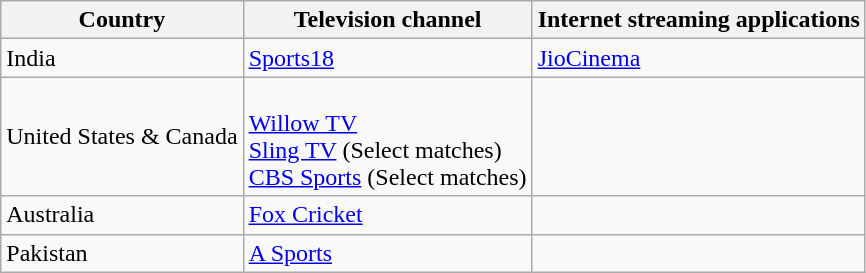<table class="wikitable">
<tr>
<th scope="col">Country</th>
<th scope="col">Television channel</th>
<th scope="col">Internet streaming applications</th>
</tr>
<tr>
<td scope="row">India</td>
<td><a href='#'>Sports18</a></td>
<td><a href='#'>JioCinema</a></td>
</tr>
<tr>
<td scope="row">United States & Canada</td>
<td><br><a href='#'>Willow TV</a><br><a href='#'>Sling TV</a> (Select matches)<br><a href='#'>CBS Sports</a> (Select matches)</td>
<td></td>
</tr>
<tr>
<td scope="row">Australia</td>
<td><a href='#'>Fox Cricket</a></td>
<td></td>
</tr>
<tr>
<td scope="row">Pakistan</td>
<td><a href='#'>A Sports</a></td>
<td></td>
</tr>
</table>
